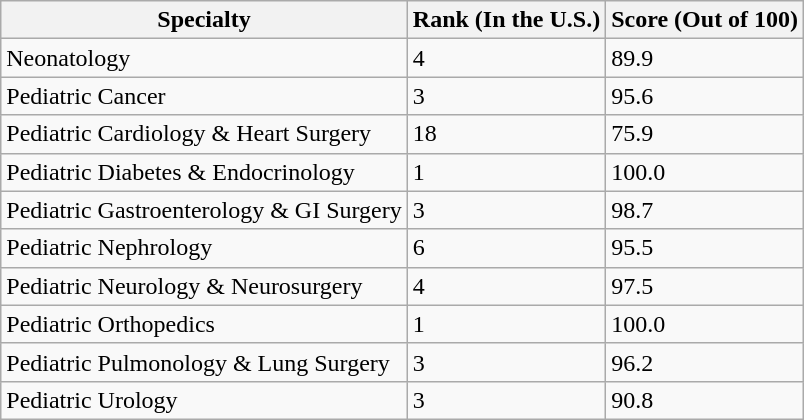<table class="wikitable">
<tr>
<th>Specialty</th>
<th>Rank (In the U.S.)</th>
<th>Score (Out of 100)</th>
</tr>
<tr>
<td>Neonatology</td>
<td>4</td>
<td>89.9</td>
</tr>
<tr>
<td>Pediatric Cancer</td>
<td>3</td>
<td>95.6</td>
</tr>
<tr>
<td>Pediatric Cardiology & Heart Surgery</td>
<td>18</td>
<td>75.9</td>
</tr>
<tr>
<td>Pediatric Diabetes & Endocrinology</td>
<td>1</td>
<td>100.0</td>
</tr>
<tr>
<td>Pediatric Gastroenterology & GI Surgery</td>
<td>3</td>
<td>98.7</td>
</tr>
<tr>
<td>Pediatric Nephrology</td>
<td>6</td>
<td>95.5</td>
</tr>
<tr>
<td>Pediatric Neurology & Neurosurgery</td>
<td>4</td>
<td>97.5</td>
</tr>
<tr>
<td>Pediatric Orthopedics</td>
<td>1</td>
<td>100.0</td>
</tr>
<tr>
<td>Pediatric Pulmonology & Lung Surgery</td>
<td>3</td>
<td>96.2</td>
</tr>
<tr>
<td>Pediatric Urology</td>
<td>3</td>
<td>90.8</td>
</tr>
</table>
